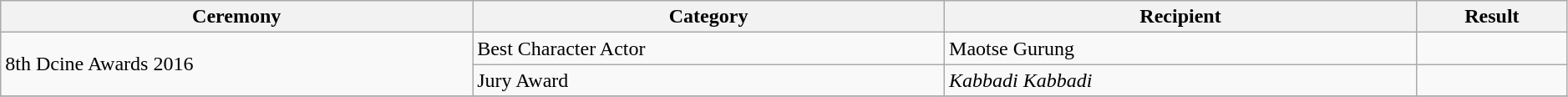<table class="wikitable mw-collapsible " style="width:99%;"  >
<tr>
<th style="width:25%;" scope="col">Ceremony</th>
<th style="width:25%;" scope="col">Category</th>
<th style="width:25%;" scope="col">Recipient</th>
<th style="width:8%;" scope="col">Result</th>
</tr>
<tr>
<td rowspan="2">8th Dcine Awards 2016</td>
<td>Best Character Actor</td>
<td>Maotse Gurung</td>
<td></td>
</tr>
<tr>
<td>Jury Award</td>
<td><em>Kabbadi Kabbadi</em></td>
<td></td>
</tr>
<tr>
</tr>
</table>
